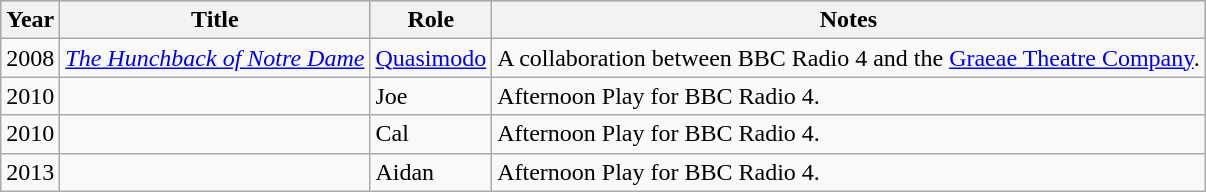<table class="wikitable">
<tr style="background:#b0c4de; text-align:center;">
<th>Year</th>
<th>Title</th>
<th>Role</th>
<th>Notes</th>
</tr>
<tr>
<td>2008</td>
<td><em><a href='#'>The Hunchback of Notre Dame</a></em></td>
<td><a href='#'>Quasimodo</a></td>
<td>A collaboration between BBC Radio 4 and the <a href='#'>Graeae Theatre Company</a>.</td>
</tr>
<tr>
<td>2010</td>
<td><em></em></td>
<td>Joe</td>
<td>Afternoon Play for BBC Radio 4.</td>
</tr>
<tr>
<td>2010</td>
<td><em></em></td>
<td>Cal</td>
<td>Afternoon Play for BBC Radio 4.</td>
</tr>
<tr>
<td>2013</td>
<td><em></em></td>
<td>Aidan</td>
<td>Afternoon Play for BBC Radio 4.</td>
</tr>
</table>
